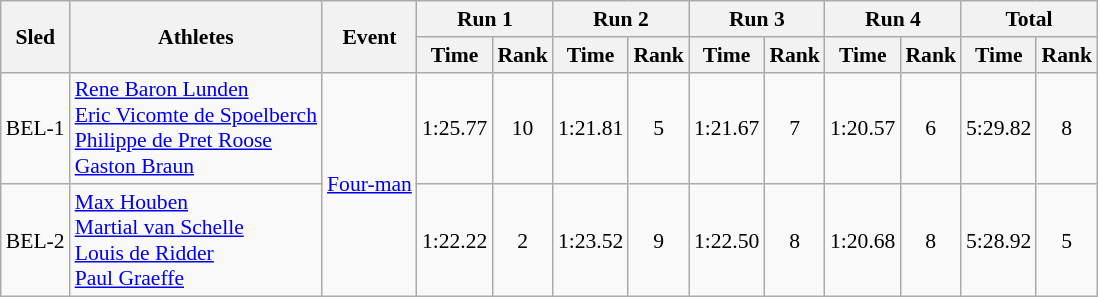<table class="wikitable" border="1" style="font-size:90%">
<tr>
<th rowspan="2">Sled</th>
<th rowspan="2">Athletes</th>
<th rowspan="2">Event</th>
<th colspan="2">Run 1</th>
<th colspan="2">Run 2</th>
<th colspan="2">Run 3</th>
<th colspan="2">Run 4</th>
<th colspan="2">Total</th>
</tr>
<tr>
<th>Time</th>
<th>Rank</th>
<th>Time</th>
<th>Rank</th>
<th>Time</th>
<th>Rank</th>
<th>Time</th>
<th>Rank</th>
<th>Time</th>
<th>Rank</th>
</tr>
<tr>
<td align="center">BEL-1</td>
<td><a href='#'>Rene Baron Lunden</a><br><a href='#'>Eric Vicomte de Spoelberch</a><br><a href='#'>Philippe de Pret Roose</a><br><a href='#'>Gaston Braun</a></td>
<td rowspan=2 align="center"><a href='#'>Four-man</a></td>
<td align="center">1:25.77</td>
<td align="center">10</td>
<td align="center">1:21.81</td>
<td align="center">5</td>
<td align="center">1:21.67</td>
<td align="center">7</td>
<td align="center">1:20.57</td>
<td align="center">6</td>
<td align="center">5:29.82</td>
<td align="center">8</td>
</tr>
<tr>
<td align="center">BEL-2</td>
<td><a href='#'>Max Houben</a><br><a href='#'>Martial van Schelle</a><br><a href='#'>Louis de Ridder</a><br><a href='#'>Paul Graeffe</a></td>
<td align="center">1:22.22</td>
<td align="center">2</td>
<td align="center">1:23.52</td>
<td align="center">9</td>
<td align="center">1:22.50</td>
<td align="center">8</td>
<td align="center">1:20.68</td>
<td align="center">8</td>
<td align="center">5:28.92</td>
<td align="center">5</td>
</tr>
</table>
